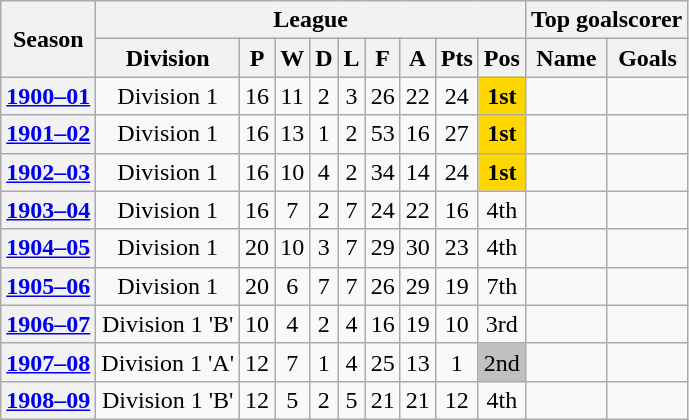<table class="wikitable" style="text-align: center">
<tr>
<th rowspan=2>Season</th>
<th colspan=9>League</th>
<th colspan=2>Top goalscorer</th>
</tr>
<tr>
<th>Division</th>
<th>P</th>
<th>W</th>
<th>D</th>
<th>L</th>
<th>F</th>
<th>A</th>
<th>Pts</th>
<th>Pos</th>
<th>Name</th>
<th>Goals</th>
</tr>
<tr>
<th><a href='#'>1900–01</a></th>
<td>Division 1</td>
<td>16</td>
<td>11</td>
<td>2</td>
<td>3</td>
<td>26</td>
<td>22</td>
<td>24</td>
<td bgcolor=Gold><strong>1st</strong></td>
<td></td>
<td></td>
</tr>
<tr>
<th><a href='#'>1901–02</a></th>
<td>Division 1</td>
<td>16</td>
<td>13</td>
<td>1</td>
<td>2</td>
<td>53</td>
<td>16</td>
<td>27</td>
<td bgcolor=Gold><strong>1st</strong></td>
<td></td>
<td></td>
</tr>
<tr>
<th><a href='#'>1902–03</a></th>
<td>Division 1</td>
<td>16</td>
<td>10</td>
<td>4</td>
<td>2</td>
<td>34</td>
<td>14</td>
<td>24</td>
<td bgcolor=Gold><strong>1st</strong></td>
<td></td>
<td></td>
</tr>
<tr>
<th><a href='#'>1903–04</a></th>
<td>Division 1</td>
<td>16</td>
<td>7</td>
<td>2</td>
<td>7</td>
<td>24</td>
<td>22</td>
<td>16</td>
<td>4th</td>
<td></td>
<td></td>
</tr>
<tr>
<th><a href='#'>1904–05</a></th>
<td>Division 1</td>
<td>20</td>
<td>10</td>
<td>3</td>
<td>7</td>
<td>29</td>
<td>30</td>
<td>23</td>
<td>4th</td>
<td></td>
<td></td>
</tr>
<tr>
<th><a href='#'>1905–06</a></th>
<td>Division 1</td>
<td>20</td>
<td>6</td>
<td>7</td>
<td>7</td>
<td>26</td>
<td>29</td>
<td>19</td>
<td>7th</td>
<td></td>
<td></td>
</tr>
<tr>
<th><a href='#'>1906–07</a></th>
<td>Division 1 'B'</td>
<td>10</td>
<td>4</td>
<td>2</td>
<td>4</td>
<td>16</td>
<td>19</td>
<td>10</td>
<td>3rd</td>
<td></td>
<td></td>
</tr>
<tr>
<th><a href='#'>1907–08</a></th>
<td>Division 1 'A'</td>
<td>12</td>
<td>7</td>
<td>1</td>
<td>4</td>
<td>25</td>
<td>13</td>
<td>1</td>
<td bgcolor=Silver>2nd</td>
<td></td>
<td></td>
</tr>
<tr>
<th><a href='#'>1908–09</a></th>
<td>Division 1 'B'</td>
<td>12</td>
<td>5</td>
<td>2</td>
<td>5</td>
<td>21</td>
<td>21</td>
<td>12</td>
<td>4th</td>
<td></td>
<td></td>
</tr>
</table>
